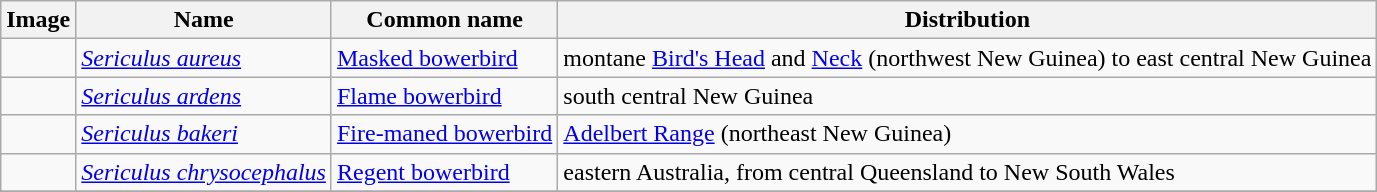<table class="wikitable sortable">
<tr>
<th>Image</th>
<th>Name</th>
<th>Common name</th>
<th>Distribution</th>
</tr>
<tr>
<td></td>
<td><em><a href='#'>Sericulus aureus</a></em></td>
<td><a href='#'>Masked bowerbird</a></td>
<td>montane <a href='#'>Bird's Head</a> and <a href='#'>Neck</a> (northwest New Guinea) to east central New Guinea</td>
</tr>
<tr>
<td></td>
<td><em><a href='#'>Sericulus ardens</a></em></td>
<td><a href='#'>Flame bowerbird</a></td>
<td>south central New Guinea</td>
</tr>
<tr>
<td></td>
<td><em><a href='#'>Sericulus bakeri</a></em></td>
<td><a href='#'>Fire-maned bowerbird</a></td>
<td><a href='#'>Adelbert Range</a> (northeast New Guinea)</td>
</tr>
<tr>
<td></td>
<td><em><a href='#'>Sericulus chrysocephalus</a></em></td>
<td><a href='#'>Regent bowerbird</a></td>
<td>eastern Australia, from central Queensland to New South Wales</td>
</tr>
<tr>
</tr>
</table>
